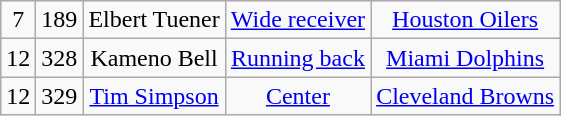<table class="wikitable" style="text-align:center">
<tr>
<td>7</td>
<td>189</td>
<td>Elbert Tuener</td>
<td><a href='#'>Wide receiver</a></td>
<td><a href='#'>Houston Oilers</a></td>
</tr>
<tr>
<td>12</td>
<td>328</td>
<td>Kameno Bell</td>
<td><a href='#'>Running back</a></td>
<td><a href='#'>Miami Dolphins</a></td>
</tr>
<tr>
<td>12</td>
<td>329</td>
<td><a href='#'>Tim Simpson</a></td>
<td><a href='#'>Center</a></td>
<td><a href='#'>Cleveland Browns</a></td>
</tr>
</table>
